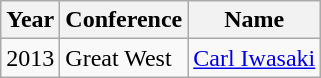<table class="wikitable">
<tr>
<th>Year</th>
<th>Conference</th>
<th>Name</th>
</tr>
<tr>
<td>2013</td>
<td>Great West</td>
<td><a href='#'>Carl Iwasaki</a></td>
</tr>
</table>
